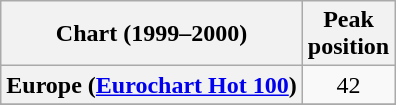<table class="wikitable sortable plainrowheaders" style="text-align:center">
<tr>
<th scope="col">Chart (1999–2000)</th>
<th scope="col">Peak<br>position</th>
</tr>
<tr>
<th scope="row">Europe (<a href='#'>Eurochart Hot 100</a>)</th>
<td>42</td>
</tr>
<tr>
</tr>
<tr>
</tr>
<tr>
</tr>
<tr>
</tr>
</table>
